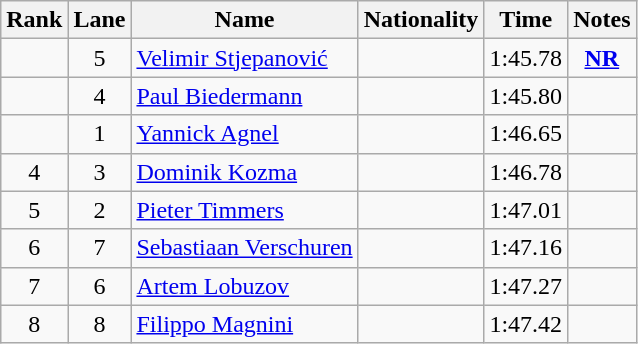<table class="wikitable sortable" style="text-align:center">
<tr>
<th>Rank</th>
<th>Lane</th>
<th>Name</th>
<th>Nationality</th>
<th>Time</th>
<th>Notes</th>
</tr>
<tr>
<td></td>
<td>5</td>
<td align=left><a href='#'>Velimir Stjepanović</a></td>
<td align=left></td>
<td>1:45.78</td>
<td><strong><a href='#'>NR</a></strong></td>
</tr>
<tr>
<td></td>
<td>4</td>
<td align=left><a href='#'>Paul Biedermann</a></td>
<td align=left></td>
<td>1:45.80</td>
<td></td>
</tr>
<tr>
<td></td>
<td>1</td>
<td align=left><a href='#'>Yannick Agnel</a></td>
<td align=left></td>
<td>1:46.65</td>
<td></td>
</tr>
<tr>
<td>4</td>
<td>3</td>
<td align=left><a href='#'>Dominik Kozma</a></td>
<td align=left></td>
<td>1:46.78</td>
<td></td>
</tr>
<tr>
<td>5</td>
<td>2</td>
<td align=left><a href='#'>Pieter Timmers</a></td>
<td align=left></td>
<td>1:47.01</td>
<td></td>
</tr>
<tr>
<td>6</td>
<td>7</td>
<td align=left><a href='#'>Sebastiaan Verschuren</a></td>
<td align=left></td>
<td>1:47.16</td>
<td></td>
</tr>
<tr>
<td>7</td>
<td>6</td>
<td align=left><a href='#'>Artem Lobuzov</a></td>
<td align=left></td>
<td>1:47.27</td>
<td></td>
</tr>
<tr>
<td>8</td>
<td>8</td>
<td align=left><a href='#'>Filippo Magnini</a></td>
<td align=left></td>
<td>1:47.42</td>
<td></td>
</tr>
</table>
